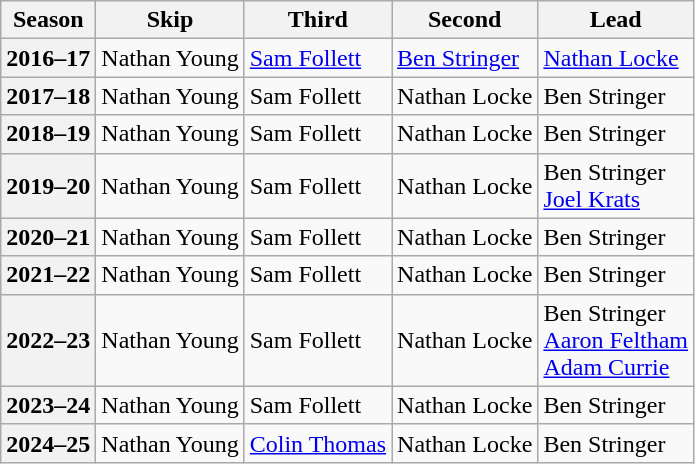<table class="wikitable">
<tr>
<th scope="col">Season</th>
<th scope="col">Skip</th>
<th scope="col">Third</th>
<th scope="col">Second</th>
<th scope="col">Lead</th>
</tr>
<tr>
<th scope="row">2016–17</th>
<td>Nathan Young</td>
<td><a href='#'>Sam Follett</a></td>
<td><a href='#'>Ben Stringer</a></td>
<td><a href='#'>Nathan Locke</a></td>
</tr>
<tr>
<th scope="row">2017–18</th>
<td>Nathan Young</td>
<td>Sam Follett</td>
<td>Nathan Locke</td>
<td>Ben Stringer</td>
</tr>
<tr>
<th scope="row">2018–19</th>
<td>Nathan Young</td>
<td>Sam Follett</td>
<td>Nathan Locke</td>
<td>Ben Stringer</td>
</tr>
<tr>
<th scope="row">2019–20</th>
<td>Nathan Young</td>
<td>Sam Follett</td>
<td>Nathan Locke</td>
<td>Ben Stringer <br> <a href='#'>Joel Krats</a></td>
</tr>
<tr>
<th scope="row">2020–21</th>
<td>Nathan Young</td>
<td>Sam Follett</td>
<td>Nathan Locke</td>
<td>Ben Stringer</td>
</tr>
<tr>
<th scope="row">2021–22</th>
<td>Nathan Young</td>
<td>Sam Follett</td>
<td>Nathan Locke</td>
<td>Ben Stringer</td>
</tr>
<tr>
<th scope="row">2022–23</th>
<td>Nathan Young</td>
<td>Sam Follett</td>
<td>Nathan Locke</td>
<td>Ben Stringer <br> <a href='#'>Aaron Feltham</a> <br> <a href='#'>Adam Currie</a></td>
</tr>
<tr>
<th scope="row">2023–24</th>
<td>Nathan Young</td>
<td>Sam Follett</td>
<td>Nathan Locke</td>
<td>Ben Stringer</td>
</tr>
<tr>
<th scope="row">2024–25</th>
<td>Nathan Young</td>
<td><a href='#'>Colin Thomas</a></td>
<td>Nathan Locke</td>
<td>Ben Stringer</td>
</tr>
</table>
